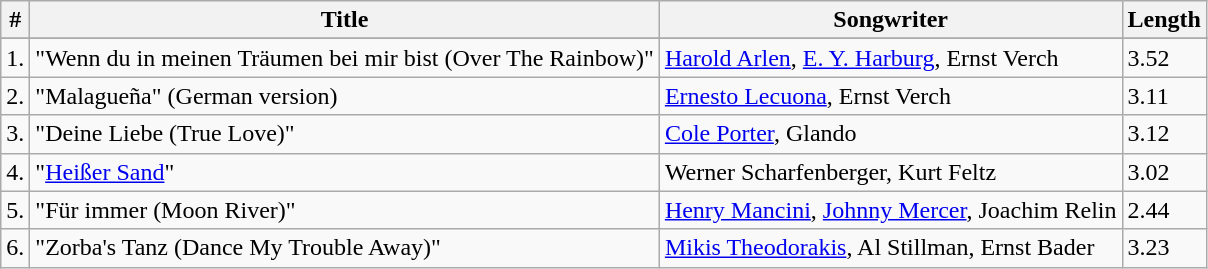<table class="wikitable">
<tr>
<th>#</th>
<th>Title</th>
<th>Songwriter</th>
<th>Length</th>
</tr>
<tr bgcolor="#ebf5ff">
</tr>
<tr>
<td>1.</td>
<td>"Wenn du in meinen Träumen bei mir bist (Over The Rainbow)"</td>
<td><a href='#'>Harold Arlen</a>, <a href='#'>E. Y. Harburg</a>, Ernst Verch</td>
<td>3.52</td>
</tr>
<tr>
<td>2.</td>
<td>"Malagueña" (German version)</td>
<td><a href='#'>Ernesto Lecuona</a>, Ernst Verch</td>
<td>3.11</td>
</tr>
<tr>
<td>3.</td>
<td>"Deine Liebe (True Love)"</td>
<td><a href='#'>Cole Porter</a>, Glando</td>
<td>3.12</td>
</tr>
<tr>
<td>4.</td>
<td>"<a href='#'>Heißer Sand</a>"</td>
<td>Werner Scharfenberger, Kurt Feltz</td>
<td>3.02</td>
</tr>
<tr>
<td>5.</td>
<td>"Für immer (Moon River)"</td>
<td><a href='#'>Henry Mancini</a>, <a href='#'>Johnny Mercer</a>, Joachim Relin</td>
<td>2.44</td>
</tr>
<tr>
<td>6.</td>
<td>"Zorba's Tanz (Dance My Trouble Away)"</td>
<td><a href='#'>Mikis Theodorakis</a>, Al Stillman, Ernst Bader</td>
<td>3.23</td>
</tr>
</table>
